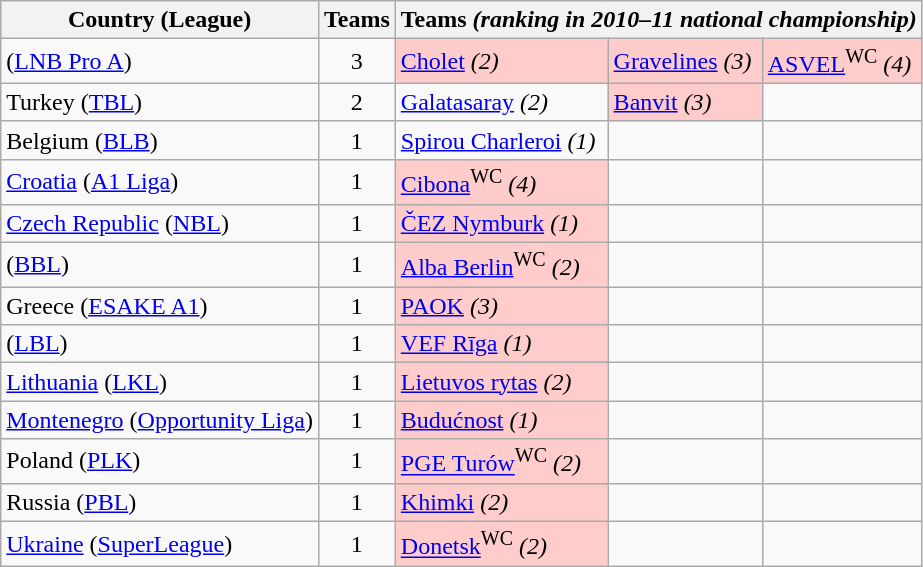<table class="wikitable">
<tr>
<th rowspan=1>Country (League)</th>
<th rowspan=1>Teams</th>
<th colspan=3>Teams <em>(ranking in 2010–11 national championship)</em></th>
</tr>
<tr>
<td> (<a href='#'>LNB Pro A</a>)</td>
<td align=center>3</td>
<td style="background: #ffcccc;"><a href='#'>Cholet</a> <em>(2)</em></td>
<td style="background: #ffcccc;"><a href='#'>Gravelines</a> <em>(3)</em></td>
<td style="background: #ffcccc;"><a href='#'>ASVEL</a><sup>WC</sup> <em>(4)</em></td>
</tr>
<tr>
<td> Turkey (<a href='#'>TBL</a>)</td>
<td align=center>2</td>
<td><a href='#'>Galatasaray</a> <em>(2)</em></td>
<td style="background: #ffcccc;"><a href='#'>Banvit</a> <em>(3)</em></td>
<td></td>
</tr>
<tr>
<td> Belgium (<a href='#'>BLB</a>)</td>
<td align=center>1</td>
<td><a href='#'>Spirou Charleroi</a> <em>(1)</em></td>
<td></td>
<td></td>
</tr>
<tr>
<td> <a href='#'>Croatia</a> (<a href='#'>A1 Liga</a>)</td>
<td align=center>1</td>
<td style="background: #ffcccc;"><a href='#'>Cibona</a><sup>WC</sup> <em>(4)</em></td>
<td></td>
<td></td>
</tr>
<tr>
<td> <a href='#'>Czech Republic</a> (<a href='#'>NBL</a>)</td>
<td align=center>1</td>
<td style="background: #ffcccc;"><a href='#'>ČEZ Nymburk</a> <em>(1)</em></td>
<td></td>
<td></td>
</tr>
<tr>
<td> (<a href='#'>BBL</a>)</td>
<td align=center>1</td>
<td style="background: #ffcccc;"><a href='#'>Alba Berlin</a><sup>WC</sup> <em>(2)</em></td>
<td></td>
<td></td>
</tr>
<tr>
<td> Greece (<a href='#'>ESAKE A1</a>)</td>
<td align=center>1</td>
<td style="background: #ffcccc;"><a href='#'>PAOK</a> <em>(3)</em></td>
<td></td>
<td></td>
</tr>
<tr>
<td> (<a href='#'>LBL</a>)</td>
<td align=center>1</td>
<td style="background: #ffcccc;"><a href='#'>VEF Rīga</a> <em>(1)</em></td>
<td></td>
<td></td>
</tr>
<tr>
<td> <a href='#'>Lithuania</a> (<a href='#'>LKL</a>)</td>
<td align=center>1</td>
<td style="background: #ffcccc;"><a href='#'>Lietuvos rytas</a> <em>(2)</em></td>
<td></td>
<td></td>
</tr>
<tr>
<td> <a href='#'>Montenegro</a> (<a href='#'>Opportunity Liga</a>)</td>
<td align=center>1</td>
<td style="background: #ffcccc;"><a href='#'>Budućnost</a> <em>(1)</em></td>
<td></td>
<td></td>
</tr>
<tr>
<td bgcolor=> Poland (<a href='#'>PLK</a>)</td>
<td align=center>1</td>
<td style="background: #ffcccc;"><a href='#'>PGE Turów</a><sup>WC</sup> <em>(2)</em></td>
<td></td>
<td></td>
</tr>
<tr>
<td bgcolor=> Russia (<a href='#'>PBL</a>)</td>
<td align=center>1</td>
<td style="background: #ffcccc;"><a href='#'>Khimki</a> <em>(2)</em></td>
<td></td>
<td></td>
</tr>
<tr>
<td bgcolor=> <a href='#'>Ukraine</a> (<a href='#'>SuperLeague</a>)</td>
<td align=center>1</td>
<td style="background: #ffcccc;"><a href='#'>Donetsk</a><sup>WC</sup> <em>(2)</em></td>
<td></td>
<td></td>
</tr>
</table>
